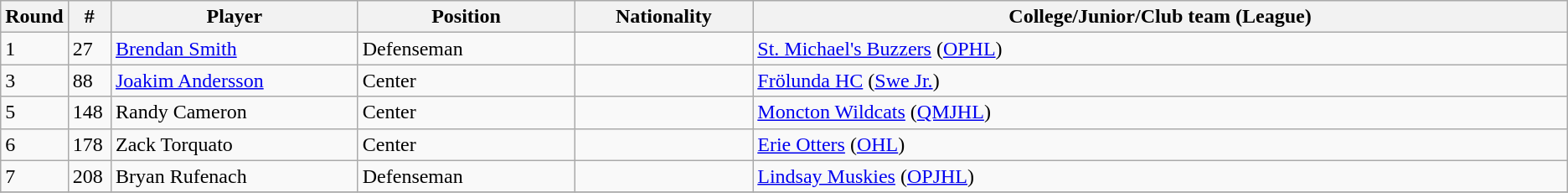<table class="wikitable">
<tr>
<th bgcolor="#DDDDFF" width="2.75%">Round</th>
<th bgcolor="#DDDDFF" width="2.75%">#</th>
<th bgcolor="#DDDDFF" width="16.0%">Player</th>
<th bgcolor="#DDDDFF" width="14.0%">Position</th>
<th bgcolor="#DDDDFF" width="11.5%">Nationality</th>
<th bgcolor="#DDDDFF" width="100.0%">College/Junior/Club team (League)</th>
</tr>
<tr>
<td>1</td>
<td>27</td>
<td><a href='#'>Brendan Smith</a></td>
<td>Defenseman</td>
<td></td>
<td><a href='#'>St. Michael's Buzzers</a> (<a href='#'>OPHL</a>)</td>
</tr>
<tr>
<td>3</td>
<td>88</td>
<td><a href='#'>Joakim Andersson</a></td>
<td>Center</td>
<td></td>
<td><a href='#'>Frölunda HC</a> (<a href='#'>Swe Jr.</a>)</td>
</tr>
<tr>
<td>5</td>
<td>148</td>
<td>Randy Cameron</td>
<td>Center</td>
<td></td>
<td><a href='#'>Moncton Wildcats</a> (<a href='#'>QMJHL</a>)</td>
</tr>
<tr>
<td>6</td>
<td>178</td>
<td>Zack Torquato</td>
<td>Center</td>
<td></td>
<td><a href='#'>Erie Otters</a> (<a href='#'>OHL</a>)</td>
</tr>
<tr>
<td>7</td>
<td>208</td>
<td>Bryan Rufenach</td>
<td>Defenseman</td>
<td></td>
<td><a href='#'>Lindsay Muskies</a> (<a href='#'>OPJHL</a>)</td>
</tr>
<tr>
</tr>
</table>
